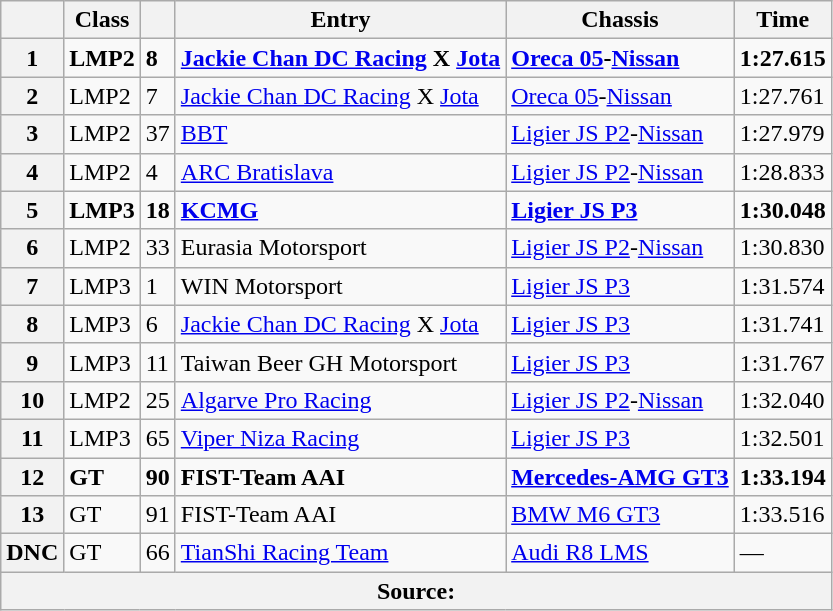<table class="wikitable">
<tr>
<th></th>
<th>Class</th>
<th></th>
<th>Entry</th>
<th>Chassis</th>
<th>Time</th>
</tr>
<tr>
<th>1</th>
<td><strong>LMP2</strong></td>
<td><strong>8</strong></td>
<td><strong> <a href='#'>Jackie Chan DC Racing</a> X <a href='#'>Jota</a></strong></td>
<td><strong><a href='#'>Oreca 05</a>-<a href='#'>Nissan</a></strong></td>
<td><strong>1:27.615</strong></td>
</tr>
<tr>
<th>2</th>
<td>LMP2</td>
<td>7</td>
<td> <a href='#'>Jackie Chan DC Racing</a> X <a href='#'>Jota</a></td>
<td><a href='#'>Oreca 05</a>-<a href='#'>Nissan</a></td>
<td>1:27.761</td>
</tr>
<tr>
<th>3</th>
<td>LMP2</td>
<td>37</td>
<td> <a href='#'>BBT</a></td>
<td><a href='#'>Ligier JS P2</a>-<a href='#'>Nissan</a></td>
<td>1:27.979</td>
</tr>
<tr>
<th>4</th>
<td>LMP2</td>
<td>4</td>
<td> <a href='#'>ARC Bratislava</a></td>
<td><a href='#'>Ligier JS P2</a>-<a href='#'>Nissan</a></td>
<td>1:28.833</td>
</tr>
<tr>
<th>5</th>
<td><strong>LMP3</strong></td>
<td><strong>18</strong></td>
<td><strong> <a href='#'>KCMG</a></strong></td>
<td><strong><a href='#'>Ligier JS P3</a></strong></td>
<td><strong>1:30.048</strong></td>
</tr>
<tr>
<th>6</th>
<td>LMP2</td>
<td>33</td>
<td> Eurasia Motorsport</td>
<td><a href='#'>Ligier JS P2</a>-<a href='#'>Nissan</a></td>
<td>1:30.830</td>
</tr>
<tr>
<th>7</th>
<td>LMP3</td>
<td>1</td>
<td> WIN Motorsport</td>
<td><a href='#'>Ligier JS P3</a></td>
<td>1:31.574</td>
</tr>
<tr>
<th>8</th>
<td>LMP3</td>
<td>6</td>
<td> <a href='#'>Jackie Chan DC Racing</a> X <a href='#'>Jota</a></td>
<td><a href='#'>Ligier JS P3</a></td>
<td>1:31.741</td>
</tr>
<tr>
<th>9</th>
<td>LMP3</td>
<td>11</td>
<td> Taiwan Beer GH Motorsport</td>
<td><a href='#'>Ligier JS P3</a></td>
<td>1:31.767</td>
</tr>
<tr>
<th>10</th>
<td>LMP2</td>
<td>25</td>
<td> <a href='#'>Algarve Pro Racing</a></td>
<td><a href='#'>Ligier JS P2</a>-<a href='#'>Nissan</a></td>
<td>1:32.040</td>
</tr>
<tr>
<th>11</th>
<td>LMP3</td>
<td>65</td>
<td> <a href='#'>Viper Niza Racing</a></td>
<td><a href='#'>Ligier JS P3</a></td>
<td>1:32.501</td>
</tr>
<tr>
<th>12</th>
<td><strong>GT</strong></td>
<td><strong>90</strong></td>
<td><strong> FIST-Team AAI</strong></td>
<td><a href='#'><strong>Mercedes-AMG GT3</strong></a></td>
<td><strong>1:33.194</strong></td>
</tr>
<tr>
<th>13</th>
<td>GT</td>
<td>91</td>
<td> FIST-Team AAI</td>
<td><a href='#'>BMW M6 GT3</a></td>
<td>1:33.516</td>
</tr>
<tr>
<th>DNC</th>
<td>GT</td>
<td>66</td>
<td> <a href='#'>TianShi Racing Team</a></td>
<td><a href='#'>Audi R8 LMS</a></td>
<td>—</td>
</tr>
<tr>
<th colspan="6">Source:</th>
</tr>
</table>
